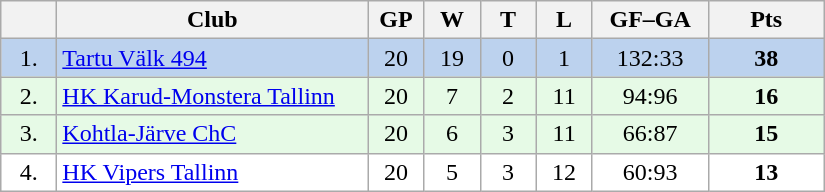<table class="wikitable">
<tr>
<th width="30"></th>
<th width="200">Club</th>
<th width="30">GP</th>
<th width="30">W</th>
<th width="30">T</th>
<th width="30">L</th>
<th width="70">GF–GA</th>
<th width="70">Pts</th>
</tr>
<tr bgcolor="#BCD2EE" align="center">
<td>1.</td>
<td align="left"><a href='#'>Tartu Välk 494</a></td>
<td>20</td>
<td>19</td>
<td>0</td>
<td>1</td>
<td>132:33</td>
<td><strong>38</strong></td>
</tr>
<tr bgcolor="#e6fae6" align="center">
<td>2.</td>
<td align="left"><a href='#'>HK Karud-Monstera Tallinn</a></td>
<td>20</td>
<td>7</td>
<td>2</td>
<td>11</td>
<td>94:96</td>
<td><strong>16</strong></td>
</tr>
<tr bgcolor="#e6fae6" align="center">
<td>3.</td>
<td align="left"><a href='#'>Kohtla-Järve ChC</a></td>
<td>20</td>
<td>6</td>
<td>3</td>
<td>11</td>
<td>66:87</td>
<td><strong>15</strong></td>
</tr>
<tr bgcolor="#FFFFFF" align="center">
<td>4.</td>
<td align="left"><a href='#'>HK Vipers Tallinn</a></td>
<td>20</td>
<td>5</td>
<td>3</td>
<td>12</td>
<td>60:93</td>
<td><strong>13</strong></td>
</tr>
</table>
